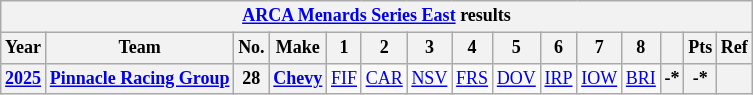<table class="wikitable" style="text-align:center; font-size:75%">
<tr>
<th colspan=15><a href='#'>ARCA Menards Series East</a> results</th>
</tr>
<tr>
<th>Year</th>
<th>Team</th>
<th>No.</th>
<th>Make</th>
<th>1</th>
<th>2</th>
<th>3</th>
<th>4</th>
<th>5</th>
<th>6</th>
<th>7</th>
<th>8</th>
<th></th>
<th>Pts</th>
<th>Ref</th>
</tr>
<tr>
<th><a href='#'>2025</a></th>
<th><a href='#'>Pinnacle Racing Group</a></th>
<th>28</th>
<th><a href='#'>Chevy</a></th>
<td><a href='#'>FIF</a></td>
<td><a href='#'>CAR</a></td>
<td><a href='#'>NSV</a></td>
<td><a href='#'>FRS</a></td>
<td><a href='#'>DOV</a></td>
<td><a href='#'>IRP</a></td>
<td><a href='#'>IOW</a></td>
<td><a href='#'>BRI</a></td>
<th>-*</th>
<th>-*</th>
<th></th>
</tr>
</table>
